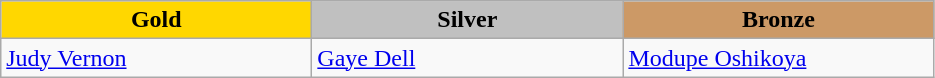<table class="wikitable" style="text-align:left">
<tr align="center">
<td width=200 bgcolor=gold><strong>Gold</strong></td>
<td width=200 bgcolor=silver><strong>Silver</strong></td>
<td width=200 bgcolor=CC9966><strong>Bronze</strong></td>
</tr>
<tr>
<td><a href='#'>Judy Vernon</a><br><em></em></td>
<td><a href='#'>Gaye Dell</a><br><em></em></td>
<td><a href='#'>Modupe Oshikoya</a><br><em></em></td>
</tr>
</table>
